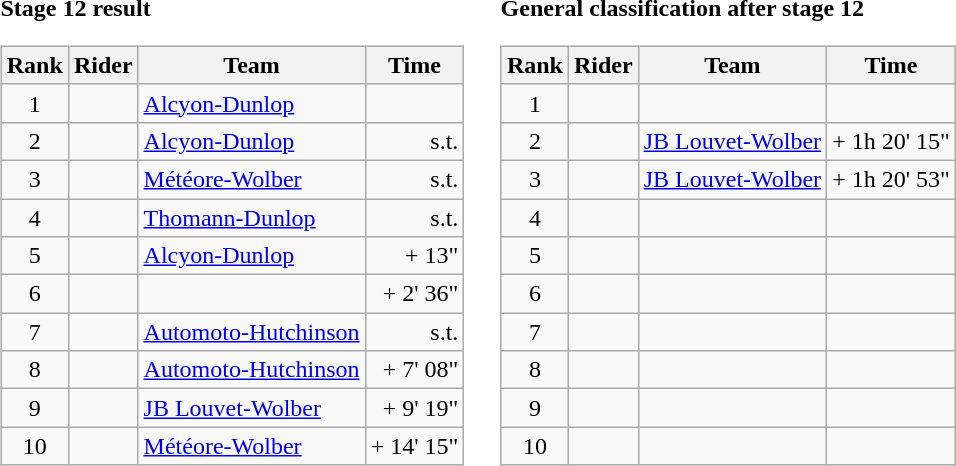<table>
<tr>
<td><strong>Stage 12 result</strong><br><table class="wikitable">
<tr>
<th scope="col">Rank</th>
<th scope="col">Rider</th>
<th scope="col">Team</th>
<th scope="col">Time</th>
</tr>
<tr>
<td style="text-align:center;">1</td>
<td></td>
<td><a href='#'>Alcyon-Dunlop</a></td>
<td style="text-align:right;"></td>
</tr>
<tr>
<td style="text-align:center;">2</td>
<td></td>
<td><a href='#'>Alcyon-Dunlop</a></td>
<td style="text-align:right;">s.t.</td>
</tr>
<tr>
<td style="text-align:center;">3</td>
<td></td>
<td><a href='#'>Météore-Wolber</a></td>
<td style="text-align:right;">s.t.</td>
</tr>
<tr>
<td style="text-align:center;">4</td>
<td></td>
<td><a href='#'>Thomann-Dunlop</a></td>
<td style="text-align:right;">s.t.</td>
</tr>
<tr>
<td style="text-align:center;">5</td>
<td></td>
<td><a href='#'>Alcyon-Dunlop</a></td>
<td style="text-align:right;">+ 13"</td>
</tr>
<tr>
<td style="text-align:center;">6</td>
<td></td>
<td></td>
<td style="text-align:right;">+ 2' 36"</td>
</tr>
<tr>
<td style="text-align:center;">7</td>
<td></td>
<td><a href='#'>Automoto-Hutchinson</a></td>
<td style="text-align:right;">s.t.</td>
</tr>
<tr>
<td style="text-align:center;">8</td>
<td></td>
<td><a href='#'>Automoto-Hutchinson</a></td>
<td style="text-align:right;">+ 7' 08"</td>
</tr>
<tr>
<td style="text-align:center;">9</td>
<td></td>
<td><a href='#'>JB Louvet-Wolber</a></td>
<td style="text-align:right;">+ 9' 19"</td>
</tr>
<tr>
<td style="text-align:center;">10</td>
<td></td>
<td><a href='#'>Météore-Wolber</a></td>
<td style="text-align:right;">+ 14' 15"</td>
</tr>
</table>
</td>
<td></td>
<td><strong>General classification after stage 12</strong><br><table class="wikitable">
<tr>
<th scope="col">Rank</th>
<th scope="col">Rider</th>
<th scope="col">Team</th>
<th scope="col">Time</th>
</tr>
<tr>
<td style="text-align:center;">1</td>
<td></td>
<td></td>
<td style="text-align:right;"></td>
</tr>
<tr>
<td style="text-align:center;">2</td>
<td></td>
<td><a href='#'>JB Louvet-Wolber</a></td>
<td style="text-align:right;">+ 1h 20' 15"</td>
</tr>
<tr>
<td style="text-align:center;">3</td>
<td></td>
<td><a href='#'>JB Louvet-Wolber</a></td>
<td style="text-align:right;">+ 1h 20' 53"</td>
</tr>
<tr>
<td style="text-align:center;">4</td>
<td></td>
<td></td>
<td></td>
</tr>
<tr>
<td style="text-align:center;">5</td>
<td></td>
<td></td>
<td></td>
</tr>
<tr>
<td style="text-align:center;">6</td>
<td></td>
<td></td>
<td></td>
</tr>
<tr>
<td style="text-align:center;">7</td>
<td></td>
<td></td>
<td></td>
</tr>
<tr>
<td style="text-align:center;">8</td>
<td></td>
<td></td>
<td></td>
</tr>
<tr>
<td style="text-align:center;">9</td>
<td></td>
<td></td>
<td></td>
</tr>
<tr>
<td style="text-align:center;">10</td>
<td></td>
<td></td>
<td></td>
</tr>
</table>
</td>
</tr>
</table>
